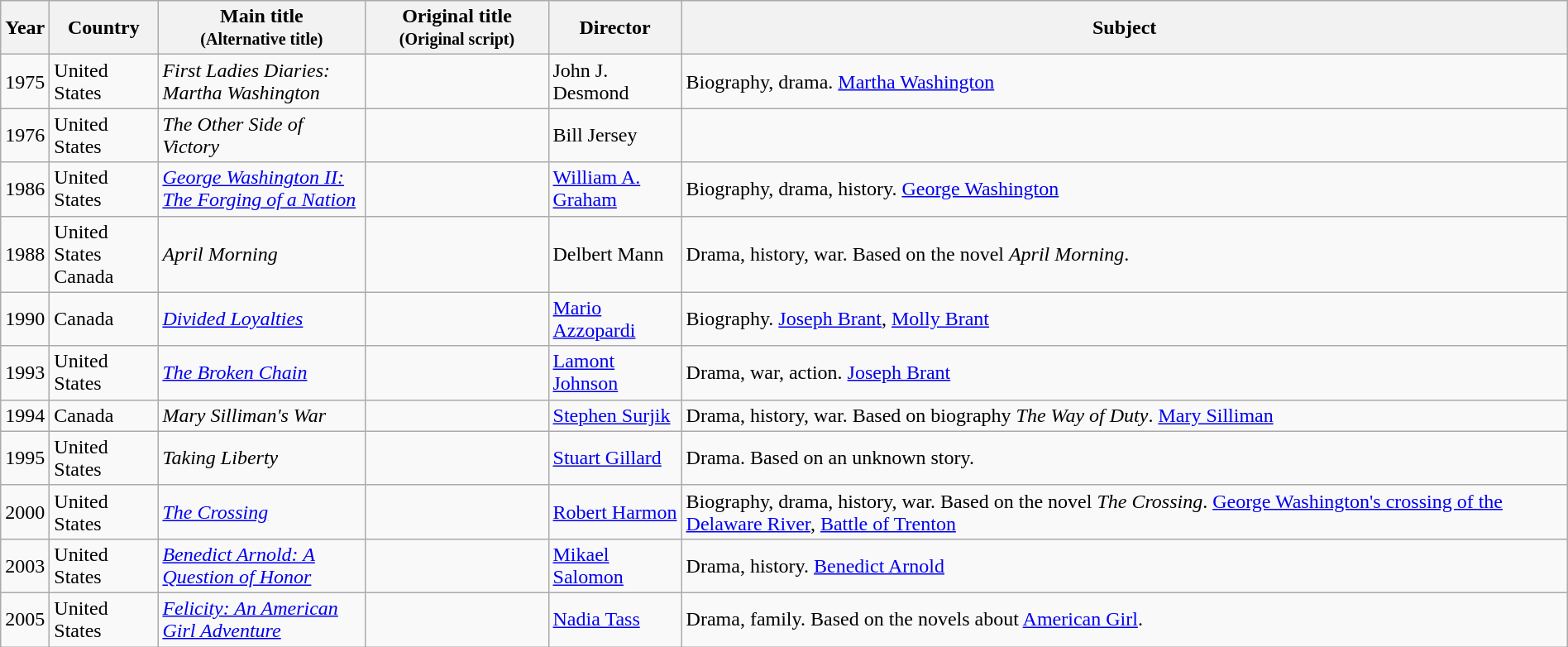<table class="wikitable sortable" style="width:100%;">
<tr>
<th>Year</th>
<th width= 80>Country</th>
<th class="unsortable" style="width:160px;">Main title<br><small>(Alternative title)</small></th>
<th class="unsortable" style="width:140px;">Original title<br><small>(Original script)</small></th>
<th width=100>Director</th>
<th class="unsortable">Subject</th>
</tr>
<tr>
<td>1975</td>
<td>United States</td>
<td><em>First Ladies Diaries: Martha Washington</em></td>
<td></td>
<td>John J. Desmond</td>
<td>Biography, drama. <a href='#'>Martha Washington</a></td>
</tr>
<tr>
<td>1976</td>
<td>United States</td>
<td><em>The Other Side of Victory</em></td>
<td></td>
<td>Bill Jersey</td>
<td></td>
</tr>
<tr>
<td>1986</td>
<td>United States</td>
<td><em><a href='#'>George Washington II: The Forging of a Nation</a></em></td>
<td></td>
<td><a href='#'>William A. Graham</a></td>
<td>Biography, drama, history. <a href='#'>George Washington</a></td>
</tr>
<tr>
<td>1988</td>
<td>United States<br>Canada</td>
<td><em>April Morning</em></td>
<td></td>
<td>Delbert Mann</td>
<td>Drama, history, war. Based on the novel <em>April Morning</em>.</td>
</tr>
<tr>
<td>1990</td>
<td>Canada</td>
<td><em><a href='#'>Divided Loyalties</a></em></td>
<td></td>
<td><a href='#'>Mario Azzopardi</a></td>
<td>Biography. <a href='#'>Joseph Brant</a>, <a href='#'>Molly Brant</a></td>
</tr>
<tr>
<td>1993</td>
<td>United States</td>
<td><em><a href='#'>The Broken Chain</a></em></td>
<td></td>
<td><a href='#'>Lamont Johnson</a></td>
<td>Drama, war, action. <a href='#'>Joseph Brant</a></td>
</tr>
<tr>
<td>1994</td>
<td>Canada</td>
<td><em>Mary Silliman's War</em></td>
<td></td>
<td><a href='#'>Stephen Surjik</a></td>
<td>Drama, history, war. Based on biography <em>The Way of Duty</em>. <a href='#'>Mary Silliman</a></td>
</tr>
<tr>
<td>1995</td>
<td>United States</td>
<td><em>Taking Liberty</em></td>
<td></td>
<td><a href='#'>Stuart Gillard</a></td>
<td>Drama. Based on an unknown story.</td>
</tr>
<tr>
<td>2000</td>
<td>United States</td>
<td><em><a href='#'>The Crossing</a></em></td>
<td></td>
<td><a href='#'>Robert Harmon</a></td>
<td>Biography, drama, history, war. Based on the novel <em>The Crossing</em>. <a href='#'>George Washington's crossing of the Delaware River</a>, <a href='#'>Battle of Trenton</a></td>
</tr>
<tr>
<td>2003</td>
<td>United States</td>
<td><em><a href='#'>Benedict Arnold: A Question of Honor</a></em></td>
<td></td>
<td><a href='#'>Mikael Salomon</a></td>
<td>Drama, history. <a href='#'>Benedict Arnold</a></td>
</tr>
<tr>
<td>2005</td>
<td>United States</td>
<td><em><a href='#'>Felicity: An American Girl Adventure</a></em></td>
<td></td>
<td><a href='#'>Nadia Tass</a></td>
<td>Drama, family. Based on the novels about <a href='#'>American Girl</a>.</td>
</tr>
</table>
